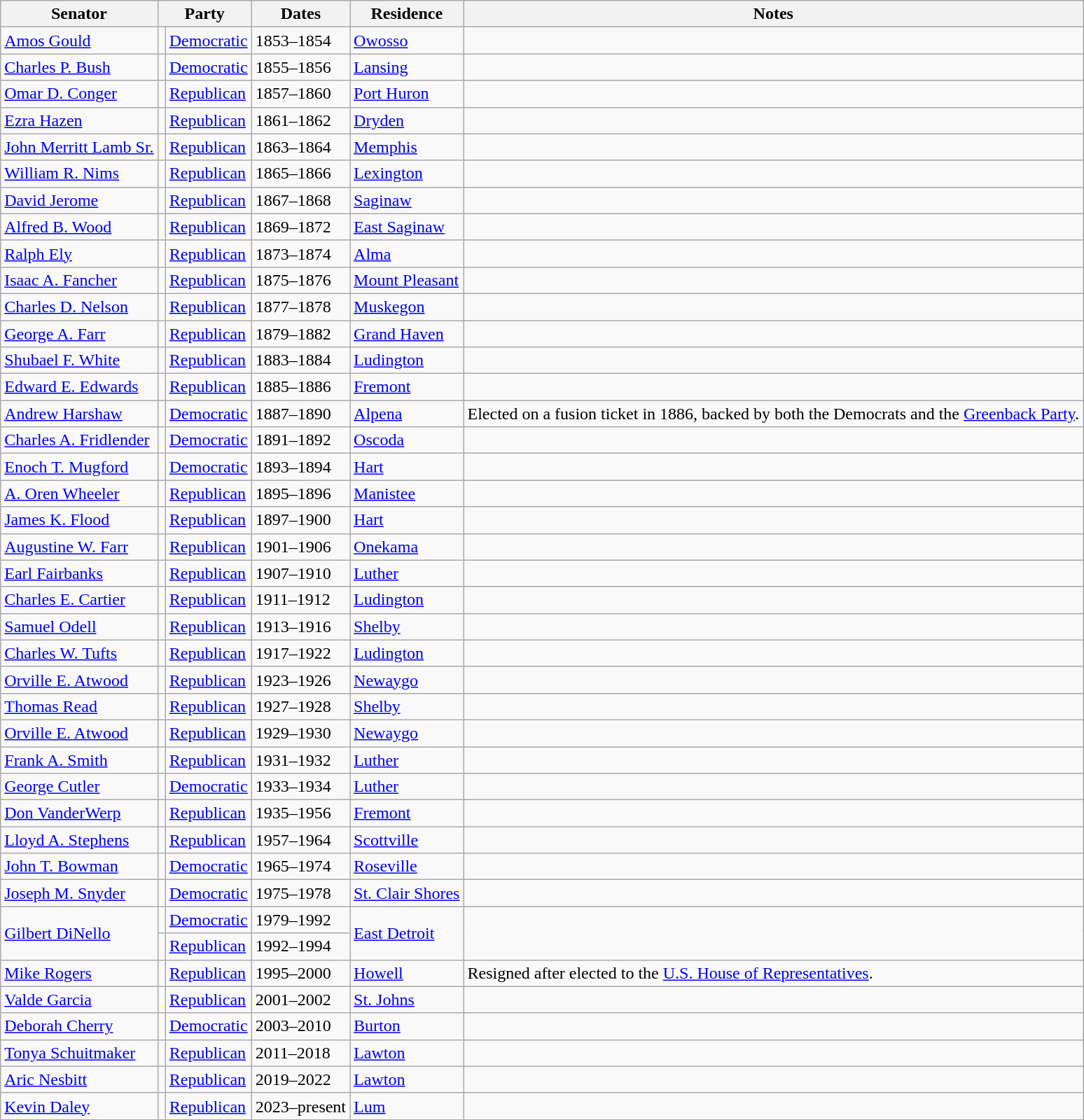<table class=wikitable>
<tr valign=bottom>
<th>Senator</th>
<th colspan="2">Party</th>
<th>Dates</th>
<th>Residence</th>
<th>Notes</th>
</tr>
<tr>
<td><a href='#'>Amos Gould</a></td>
<td bgcolor=></td>
<td><a href='#'>Democratic</a></td>
<td>1853–1854</td>
<td><a href='#'>Owosso</a></td>
<td></td>
</tr>
<tr>
<td><a href='#'>Charles P. Bush</a></td>
<td bgcolor=></td>
<td><a href='#'>Democratic</a></td>
<td>1855–1856</td>
<td><a href='#'>Lansing</a></td>
<td></td>
</tr>
<tr>
<td><a href='#'>Omar D. Conger</a></td>
<td bgcolor=></td>
<td><a href='#'>Republican</a></td>
<td>1857–1860</td>
<td><a href='#'>Port Huron</a></td>
<td></td>
</tr>
<tr>
<td><a href='#'>Ezra Hazen</a></td>
<td bgcolor=></td>
<td><a href='#'>Republican</a></td>
<td>1861–1862</td>
<td><a href='#'>Dryden</a></td>
<td></td>
</tr>
<tr>
<td><a href='#'>John Merritt Lamb Sr.</a></td>
<td bgcolor=></td>
<td><a href='#'>Republican</a></td>
<td>1863–1864</td>
<td><a href='#'>Memphis</a></td>
<td></td>
</tr>
<tr>
<td><a href='#'>William R. Nims</a></td>
<td bgcolor=></td>
<td><a href='#'>Republican</a></td>
<td>1865–1866</td>
<td><a href='#'>Lexington</a></td>
<td></td>
</tr>
<tr>
<td><a href='#'>David Jerome</a></td>
<td bgcolor=></td>
<td><a href='#'>Republican</a></td>
<td>1867–1868</td>
<td><a href='#'>Saginaw</a></td>
<td></td>
</tr>
<tr>
<td><a href='#'>Alfred B. Wood</a></td>
<td bgcolor=></td>
<td><a href='#'>Republican</a></td>
<td>1869–1872</td>
<td><a href='#'>East Saginaw</a></td>
<td></td>
</tr>
<tr>
<td><a href='#'>Ralph Ely</a></td>
<td bgcolor=></td>
<td><a href='#'>Republican</a></td>
<td>1873–1874</td>
<td><a href='#'>Alma</a></td>
<td></td>
</tr>
<tr>
<td><a href='#'>Isaac A. Fancher</a></td>
<td bgcolor=></td>
<td><a href='#'>Republican</a></td>
<td>1875–1876</td>
<td><a href='#'>Mount Pleasant</a></td>
<td></td>
</tr>
<tr>
<td><a href='#'>Charles D. Nelson</a></td>
<td bgcolor=></td>
<td><a href='#'>Republican</a></td>
<td>1877–1878</td>
<td><a href='#'>Muskegon</a></td>
<td></td>
</tr>
<tr>
<td><a href='#'>George A. Farr</a></td>
<td bgcolor=></td>
<td><a href='#'>Republican</a></td>
<td>1879–1882</td>
<td><a href='#'>Grand Haven</a></td>
<td></td>
</tr>
<tr>
<td><a href='#'>Shubael F. White</a></td>
<td bgcolor=></td>
<td><a href='#'>Republican</a></td>
<td>1883–1884</td>
<td><a href='#'>Ludington</a></td>
<td></td>
</tr>
<tr>
<td><a href='#'>Edward E. Edwards</a></td>
<td bgcolor=></td>
<td><a href='#'>Republican</a></td>
<td>1885–1886</td>
<td><a href='#'>Fremont</a></td>
<td></td>
</tr>
<tr>
<td><a href='#'>Andrew Harshaw</a></td>
<td bgcolor=></td>
<td><a href='#'>Democratic</a></td>
<td>1887–1890</td>
<td><a href='#'>Alpena</a></td>
<td>Elected on a fusion ticket in 1886, backed by both the Democrats and the <a href='#'>Greenback Party</a>.</td>
</tr>
<tr>
<td><a href='#'>Charles A. Fridlender</a></td>
<td bgcolor=></td>
<td><a href='#'>Democratic</a></td>
<td>1891–1892</td>
<td><a href='#'>Oscoda</a></td>
<td></td>
</tr>
<tr>
<td><a href='#'>Enoch T. Mugford</a></td>
<td bgcolor=></td>
<td><a href='#'>Democratic</a></td>
<td>1893–1894</td>
<td><a href='#'>Hart</a></td>
<td></td>
</tr>
<tr>
<td><a href='#'>A. Oren Wheeler</a></td>
<td bgcolor=></td>
<td><a href='#'>Republican</a></td>
<td>1895–1896</td>
<td><a href='#'>Manistee</a></td>
<td></td>
</tr>
<tr>
<td><a href='#'>James K. Flood</a></td>
<td bgcolor=></td>
<td><a href='#'>Republican</a></td>
<td>1897–1900</td>
<td><a href='#'>Hart</a></td>
<td></td>
</tr>
<tr>
<td><a href='#'>Augustine W. Farr</a></td>
<td bgcolor=></td>
<td><a href='#'>Republican</a></td>
<td>1901–1906</td>
<td><a href='#'>Onekama</a></td>
<td></td>
</tr>
<tr>
<td><a href='#'>Earl Fairbanks</a></td>
<td bgcolor=></td>
<td><a href='#'>Republican</a></td>
<td>1907–1910</td>
<td><a href='#'>Luther</a></td>
<td></td>
</tr>
<tr>
<td><a href='#'>Charles E. Cartier</a></td>
<td bgcolor=></td>
<td><a href='#'>Republican</a></td>
<td>1911–1912</td>
<td><a href='#'>Ludington</a></td>
<td></td>
</tr>
<tr>
<td><a href='#'>Samuel Odell</a></td>
<td bgcolor=></td>
<td><a href='#'>Republican</a></td>
<td>1913–1916</td>
<td><a href='#'>Shelby</a></td>
<td></td>
</tr>
<tr>
<td><a href='#'>Charles W. Tufts</a></td>
<td bgcolor=></td>
<td><a href='#'>Republican</a></td>
<td>1917–1922</td>
<td><a href='#'>Ludington</a></td>
<td></td>
</tr>
<tr>
<td><a href='#'>Orville E. Atwood</a></td>
<td bgcolor=></td>
<td><a href='#'>Republican</a></td>
<td>1923–1926</td>
<td><a href='#'>Newaygo</a></td>
<td></td>
</tr>
<tr>
<td><a href='#'>Thomas Read</a></td>
<td bgcolor=></td>
<td><a href='#'>Republican</a></td>
<td>1927–1928</td>
<td><a href='#'>Shelby</a></td>
<td></td>
</tr>
<tr>
<td><a href='#'>Orville E. Atwood</a></td>
<td bgcolor=></td>
<td><a href='#'>Republican</a></td>
<td>1929–1930</td>
<td><a href='#'>Newaygo</a></td>
<td></td>
</tr>
<tr>
<td><a href='#'>Frank A. Smith</a></td>
<td bgcolor=></td>
<td><a href='#'>Republican</a></td>
<td>1931–1932</td>
<td><a href='#'>Luther</a></td>
<td></td>
</tr>
<tr>
<td><a href='#'>George Cutler</a></td>
<td bgcolor=></td>
<td><a href='#'>Democratic</a></td>
<td>1933–1934</td>
<td><a href='#'>Luther</a></td>
<td></td>
</tr>
<tr>
<td><a href='#'>Don VanderWerp</a></td>
<td bgcolor=></td>
<td><a href='#'>Republican</a></td>
<td>1935–1956</td>
<td><a href='#'>Fremont</a></td>
<td></td>
</tr>
<tr>
<td><a href='#'>Lloyd A. Stephens</a></td>
<td bgcolor=></td>
<td><a href='#'>Republican</a></td>
<td>1957–1964</td>
<td><a href='#'>Scottville</a></td>
<td></td>
</tr>
<tr>
<td><a href='#'>John T. Bowman</a></td>
<td bgcolor=></td>
<td><a href='#'>Democratic</a></td>
<td>1965–1974</td>
<td><a href='#'>Roseville</a></td>
<td></td>
</tr>
<tr>
<td><a href='#'>Joseph M. Snyder</a></td>
<td bgcolor=></td>
<td><a href='#'>Democratic</a></td>
<td>1975–1978</td>
<td><a href='#'>St. Clair Shores</a></td>
<td></td>
</tr>
<tr>
<td rowspan="2"><a href='#'>Gilbert DiNello</a></td>
<td bgcolor=></td>
<td><a href='#'>Democratic</a></td>
<td>1979–1992</td>
<td rowspan="2"><a href='#'>East Detroit</a></td>
<td rowspan="2"></td>
</tr>
<tr>
<td bgcolor=></td>
<td><a href='#'>Republican</a></td>
<td>1992–1994</td>
</tr>
<tr>
<td><a href='#'>Mike Rogers</a></td>
<td bgcolor=></td>
<td><a href='#'>Republican</a></td>
<td>1995–2000</td>
<td><a href='#'>Howell</a></td>
<td>Resigned after elected to the <a href='#'>U.S. House of Representatives</a>.</td>
</tr>
<tr>
<td><a href='#'>Valde Garcia</a></td>
<td bgcolor=></td>
<td><a href='#'>Republican</a></td>
<td>2001–2002</td>
<td><a href='#'>St. Johns</a></td>
<td></td>
</tr>
<tr>
<td><a href='#'>Deborah Cherry</a></td>
<td bgcolor=></td>
<td><a href='#'>Democratic</a></td>
<td>2003–2010</td>
<td><a href='#'>Burton</a></td>
<td></td>
</tr>
<tr>
<td><a href='#'>Tonya Schuitmaker</a></td>
<td bgcolor=></td>
<td><a href='#'>Republican</a></td>
<td>2011–2018</td>
<td><a href='#'>Lawton</a></td>
<td></td>
</tr>
<tr>
<td><a href='#'>Aric Nesbitt</a></td>
<td bgcolor=></td>
<td><a href='#'>Republican</a></td>
<td>2019–2022</td>
<td><a href='#'>Lawton</a></td>
<td></td>
</tr>
<tr>
<td><a href='#'>Kevin Daley</a></td>
<td bgcolor=></td>
<td><a href='#'>Republican</a></td>
<td>2023–present</td>
<td><a href='#'>Lum</a></td>
<td></td>
</tr>
</table>
